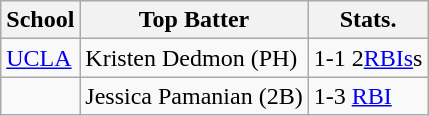<table class="wikitable">
<tr style="text-align:center; background:#f2f2f2;">
<th>School</th>
<th>Top Batter</th>
<th>Stats.</th>
</tr>
<tr>
<td><a href='#'>UCLA</a></td>
<td>Kristen Dedmon (PH)</td>
<td>1-1 2<a href='#'>RBIs</a>s</td>
</tr>
<tr>
<td></td>
<td>Jessica Pamanian (2B)</td>
<td>1-3 <a href='#'>RBI</a></td>
</tr>
</table>
